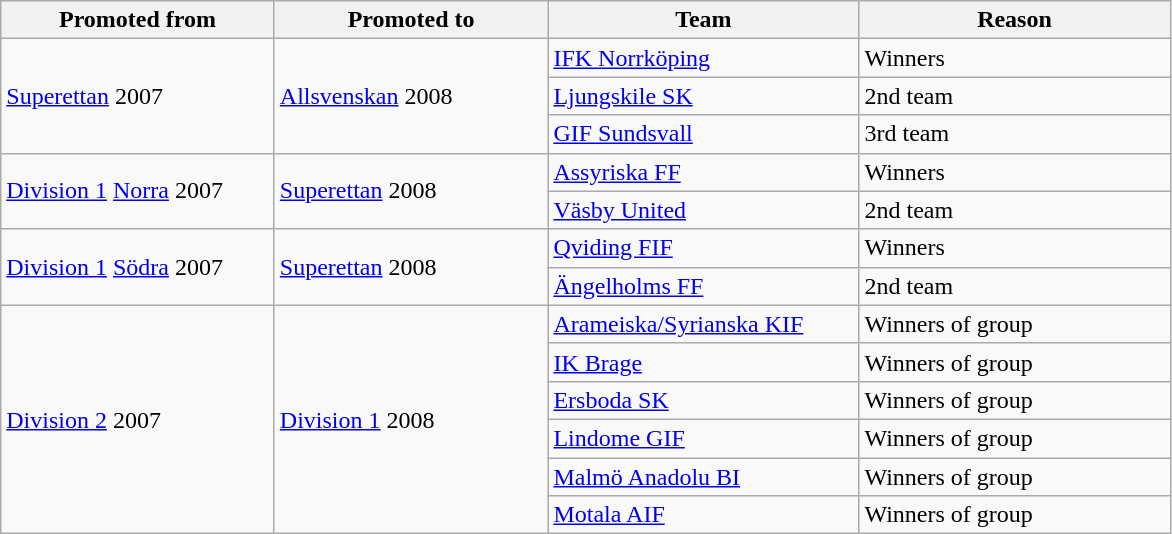<table class="wikitable" style="text-align: left;">
<tr>
<th style="width: 175px;">Promoted from</th>
<th style="width: 175px;">Promoted to</th>
<th style="width: 200px;">Team</th>
<th style="width: 200px;">Reason</th>
</tr>
<tr>
<td rowspan="3"><a href='#'>Superettan</a> 2007</td>
<td rowspan="3"><a href='#'>Allsvenskan</a> 2008</td>
<td><a href='#'>IFK Norrköping</a></td>
<td>Winners</td>
</tr>
<tr>
<td><a href='#'>Ljungskile SK</a></td>
<td>2nd team</td>
</tr>
<tr>
<td><a href='#'>GIF Sundsvall</a></td>
<td>3rd team</td>
</tr>
<tr>
<td rowspan="2"><a href='#'>Division 1</a> <a href='#'>Norra</a> 2007</td>
<td rowspan="2"><a href='#'>Superettan</a> 2008</td>
<td><a href='#'>Assyriska FF</a></td>
<td>Winners</td>
</tr>
<tr>
<td><a href='#'>Väsby United</a></td>
<td>2nd team</td>
</tr>
<tr>
<td rowspan="2"><a href='#'>Division 1</a> <a href='#'>Södra</a> 2007</td>
<td rowspan="2"><a href='#'>Superettan</a> 2008</td>
<td><a href='#'>Qviding FIF</a></td>
<td>Winners</td>
</tr>
<tr>
<td><a href='#'>Ängelholms FF</a></td>
<td>2nd team</td>
</tr>
<tr>
<td rowspan="6"><a href='#'>Division 2</a> 2007</td>
<td rowspan="6"><a href='#'>Division 1</a> 2008</td>
<td><a href='#'>Arameiska/Syrianska KIF</a></td>
<td>Winners of group</td>
</tr>
<tr>
<td><a href='#'>IK Brage</a></td>
<td>Winners of group</td>
</tr>
<tr>
<td><a href='#'>Ersboda SK</a></td>
<td>Winners of group</td>
</tr>
<tr>
<td><a href='#'>Lindome GIF</a></td>
<td>Winners of group</td>
</tr>
<tr>
<td><a href='#'>Malmö Anadolu BI</a></td>
<td>Winners of group</td>
</tr>
<tr>
<td><a href='#'>Motala AIF</a></td>
<td>Winners of group</td>
</tr>
</table>
